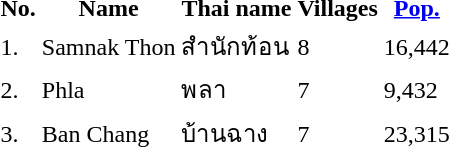<table>
<tr>
<th>No.</th>
<th>Name</th>
<th>Thai name</th>
<th>Villages</th>
<th><a href='#'>Pop.</a></th>
</tr>
<tr>
<td>1.</td>
<td>Samnak Thon</td>
<td>สำนักท้อน</td>
<td>8</td>
<td>16,442</td>
<td></td>
</tr>
<tr>
<td>2.</td>
<td>Phla</td>
<td>พลา</td>
<td>7</td>
<td>9,432</td>
<td></td>
</tr>
<tr>
<td>3.</td>
<td>Ban Chang</td>
<td>บ้านฉาง</td>
<td>7</td>
<td>23,315</td>
<td></td>
</tr>
</table>
